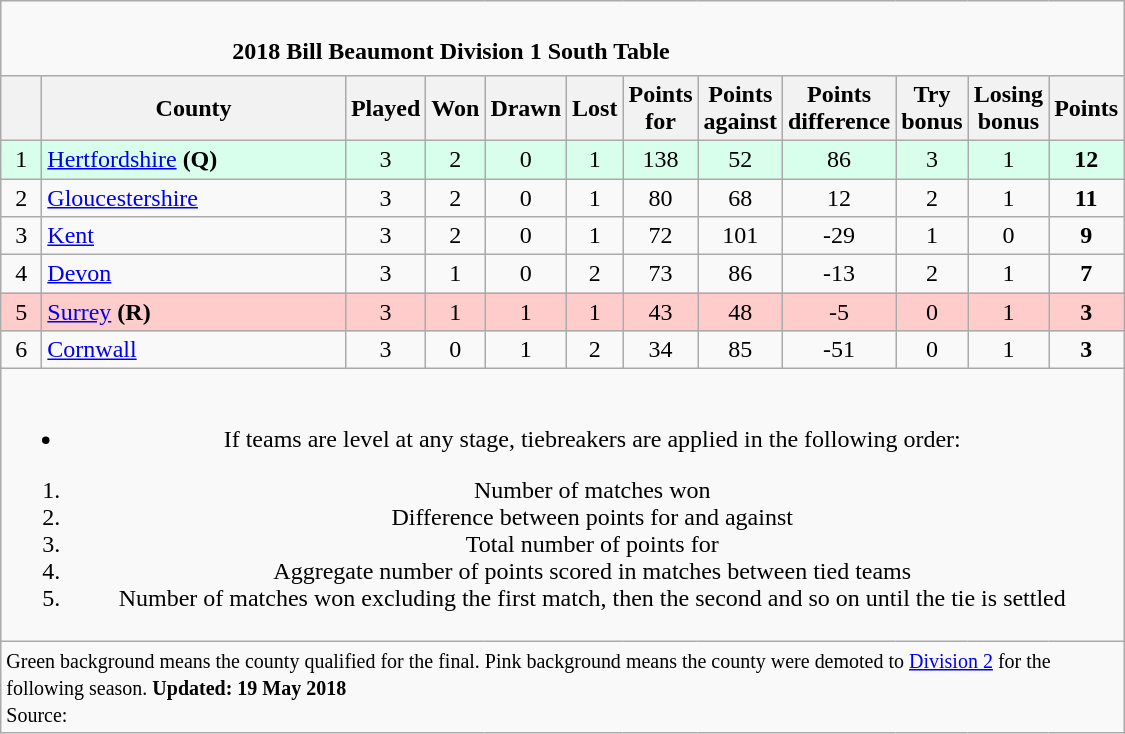<table class="wikitable" style="text-align: center;">
<tr>
<td colspan="15" cellpadding="0" cellspacing="0"><br><table border="0" width="80%" cellpadding="0" cellspacing="0">
<tr>
<td width=20% style="border:0px"></td>
<td style="border:0px"><strong>2018 Bill Beaumont Division 1 South Table</strong></td>
<td width=20% style="border:0px" align=right></td>
</tr>
</table>
</td>
</tr>
<tr>
<th bgcolor="#efefef" width="20"></th>
<th bgcolor="#efefef" width="195">County</th>
<th bgcolor="#efefef" width="20">Played</th>
<th bgcolor="#efefef" width="20">Won</th>
<th bgcolor="#efefef" width="20">Drawn</th>
<th bgcolor="#efefef" width="20">Lost</th>
<th bgcolor="#efefef" width="20">Points for</th>
<th bgcolor="#efefef" width="20">Points against</th>
<th bgcolor="#efefef" width="20">Points difference</th>
<th bgcolor="#efefef" width="20">Try bonus</th>
<th bgcolor="#efefef" width="20">Losing bonus</th>
<th bgcolor="#efefef" width="20">Points</th>
</tr>
<tr bgcolor=#d8ffeb align=center>
<td>1</td>
<td style="text-align:left;"><a href='#'>Hertfordshire</a> <strong>(Q)</strong></td>
<td>3</td>
<td>2</td>
<td>0</td>
<td>1</td>
<td>138</td>
<td>52</td>
<td>86</td>
<td>3</td>
<td>1</td>
<td><strong>12</strong></td>
</tr>
<tr>
<td>2</td>
<td style="text-align:left;"><a href='#'>Gloucestershire</a></td>
<td>3</td>
<td>2</td>
<td>0</td>
<td>1</td>
<td>80</td>
<td>68</td>
<td>12</td>
<td>2</td>
<td>1</td>
<td><strong>11</strong></td>
</tr>
<tr>
<td>3</td>
<td style="text-align:left;"><a href='#'>Kent</a></td>
<td>3</td>
<td>2</td>
<td>0</td>
<td>1</td>
<td>72</td>
<td>101</td>
<td>-29</td>
<td>1</td>
<td>0</td>
<td><strong>9</strong></td>
</tr>
<tr>
<td>4</td>
<td style="text-align:left;"><a href='#'>Devon</a></td>
<td>3</td>
<td>1</td>
<td>0</td>
<td>2</td>
<td>73</td>
<td>86</td>
<td>-13</td>
<td>2</td>
<td>1</td>
<td><strong>7</strong></td>
</tr>
<tr bgcolor=#ffcccc align=center>
<td>5</td>
<td style="text-align:left;"><a href='#'>Surrey</a> <strong>(R)</strong></td>
<td>3</td>
<td>1</td>
<td>1</td>
<td>1</td>
<td>43</td>
<td>48</td>
<td>-5</td>
<td>0</td>
<td>1</td>
<td><strong>3</strong></td>
</tr>
<tr>
<td>6</td>
<td style="text-align:left;"><a href='#'>Cornwall</a></td>
<td>3</td>
<td>0</td>
<td>1</td>
<td>2</td>
<td>34</td>
<td>85</td>
<td>-51</td>
<td>0</td>
<td>1</td>
<td><strong>3</strong></td>
</tr>
<tr>
<td colspan="15"><br><ul><li>If teams are level at any stage, tiebreakers are applied in the following order:</li></ul><ol><li>Number of matches won</li><li>Difference between points for and against</li><li>Total number of points for</li><li>Aggregate number of points scored in matches between tied teams</li><li>Number of matches won excluding the first match, then the second and so on until the tie is settled</li></ol></td>
</tr>
<tr | style="text-align:left;" |>
<td colspan="15" style="border:0px"><small><span>Green background</span> means the county qualified for the final. <span>Pink background</span> means the county were demoted to <a href='#'>Division 2</a> for the following season. <strong>Updated: 19 May 2018</strong><br>Source: </small><br><noinclude></td>
</tr>
</table>
